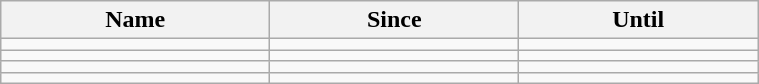<table class="wikitable sortable" width=40% style="text-align:center;">
<tr>
<th>Name</th>
<th>Since</th>
<th>Until</th>
</tr>
<tr>
<td></td>
<td></td>
<td></td>
</tr>
<tr>
<td></td>
<td></td>
<td></td>
</tr>
<tr>
<td></td>
<td></td>
<td></td>
</tr>
<tr>
<td></td>
<td></td>
<td></td>
</tr>
</table>
